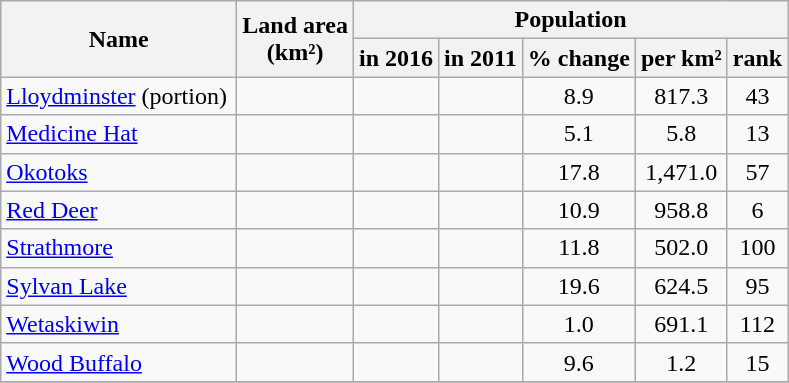<table class="wikitable" style="text-align:center;">
<tr>
<th rowspan="2" width="150px">Name</th>
<th rowspan="2">Land area<br>(km²)</th>
<th colspan="5">Population</th>
</tr>
<tr>
<th>in 2016</th>
<th>in 2011</th>
<th>% change</th>
<th>per km²</th>
<th>rank</th>
</tr>
<tr>
<td align=left><a href='#'>Lloydminster</a> (portion)</td>
<td></td>
<td></td>
<td></td>
<td>8.9</td>
<td>817.3</td>
<td>43</td>
</tr>
<tr>
<td align=left><a href='#'>Medicine Hat</a></td>
<td></td>
<td></td>
<td></td>
<td>5.1</td>
<td>5.8</td>
<td>13</td>
</tr>
<tr>
<td align=left><a href='#'>Okotoks</a></td>
<td></td>
<td></td>
<td></td>
<td>17.8</td>
<td>1,471.0</td>
<td>57</td>
</tr>
<tr>
<td align=left><a href='#'>Red Deer</a></td>
<td></td>
<td></td>
<td></td>
<td>10.9</td>
<td>958.8</td>
<td>6</td>
</tr>
<tr>
<td align=left><a href='#'>Strathmore</a></td>
<td></td>
<td></td>
<td></td>
<td>11.8</td>
<td>502.0</td>
<td>100</td>
</tr>
<tr>
<td align=left><a href='#'>Sylvan Lake</a></td>
<td></td>
<td></td>
<td></td>
<td>19.6</td>
<td>624.5</td>
<td>95</td>
</tr>
<tr>
<td align=left><a href='#'>Wetaskiwin</a></td>
<td></td>
<td></td>
<td></td>
<td>1.0</td>
<td>691.1</td>
<td>112</td>
</tr>
<tr>
<td align=left><a href='#'>Wood Buffalo</a></td>
<td></td>
<td></td>
<td></td>
<td>9.6</td>
<td>1.2</td>
<td>15</td>
</tr>
<tr>
</tr>
</table>
